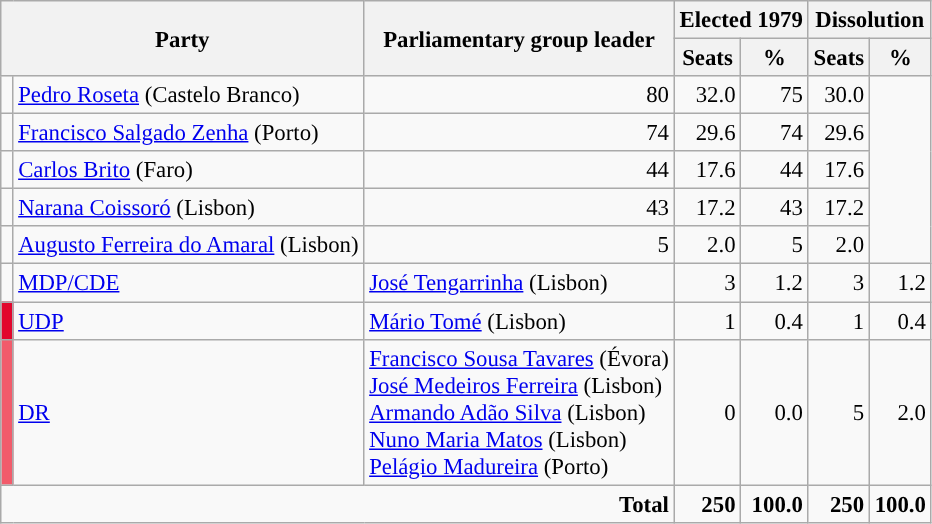<table class="wikitable" style="text-align:right; font-size:95%;">
<tr>
<th colspan="2" rowspan="2">Party</th>
<th rowspan="2">Parliamentary group leader</th>
<th colspan="2">Elected 1979</th>
<th colspan="2">Dissolution</th>
</tr>
<tr>
<th>Seats</th>
<th>%</th>
<th>Seats</th>
<th>%</th>
</tr>
<tr>
<td></td>
<td align="left"><a href='#'>Pedro Roseta</a> (Castelo Branco)</td>
<td>80</td>
<td>32.0</td>
<td>75</td>
<td>30.0</td>
</tr>
<tr>
<td></td>
<td align="left"><a href='#'>Francisco Salgado Zenha</a> (Porto)</td>
<td>74</td>
<td>29.6</td>
<td>74</td>
<td>29.6</td>
</tr>
<tr>
<td></td>
<td align="left"><a href='#'>Carlos Brito</a> (Faro)</td>
<td>44</td>
<td>17.6</td>
<td>44</td>
<td>17.6</td>
</tr>
<tr>
<td></td>
<td align="left"><a href='#'>Narana Coissoró</a> (Lisbon)</td>
<td>43</td>
<td>17.2</td>
<td>43</td>
<td>17.2</td>
</tr>
<tr>
<td></td>
<td align="left"><a href='#'>Augusto Ferreira do Amaral</a> (Lisbon)</td>
<td>5</td>
<td>2.0</td>
<td>5</td>
<td>2.0</td>
</tr>
<tr>
<td style="width:1px; background:"></td>
<td style="text-align:left;"><a href='#'>MDP/CDE</a></td>
<td align="left"><a href='#'>José Tengarrinha</a> (Lisbon)</td>
<td>3</td>
<td>1.2</td>
<td>3</td>
<td>1.2</td>
</tr>
<tr>
<td style="background:#E2062C;"></td>
<td style="text-align:left;"><a href='#'>UDP</a></td>
<td align="left"><a href='#'>Mário Tomé</a> (Lisbon)</td>
<td>1</td>
<td>0.4</td>
<td>1</td>
<td>0.4</td>
</tr>
<tr>
<td style="width:1px; background:#f25b6b; text-align:center;"></td>
<td style="text-align:left;"><a href='#'>DR</a></td>
<td align="left"><a href='#'>Francisco Sousa Tavares</a> (Évora)<br><a href='#'>José Medeiros Ferreira</a> (Lisbon)<br><a href='#'>Armando Adão Silva</a> (Lisbon)<br><a href='#'>Nuno Maria Matos</a> (Lisbon)<br><a href='#'>Pelágio Madureira</a> (Porto)</td>
<td>0</td>
<td>0.0</td>
<td>5</td>
<td>2.0</td>
</tr>
<tr>
<td colspan="3"> <strong>Total</strong></td>
<td><strong>250</strong></td>
<td><strong>100.0</strong></td>
<td><strong>250</strong></td>
<td><strong>100.0</strong></td>
</tr>
</table>
